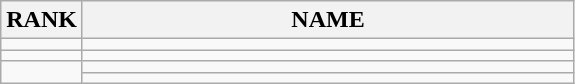<table class="wikitable">
<tr>
<th>RANK</th>
<th style="width: 20em">NAME</th>
</tr>
<tr>
<td align="center"></td>
<td></td>
</tr>
<tr>
<td align="center"></td>
<td></td>
</tr>
<tr>
<td rowspan=2 align="center"></td>
<td></td>
</tr>
<tr>
<td></td>
</tr>
</table>
